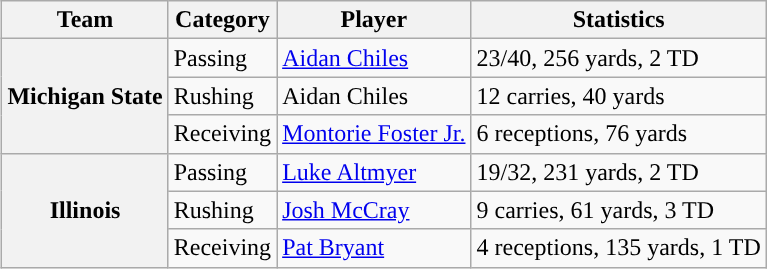<table class="wikitable" style="float:right">
<tr>
<th>Team</th>
<th>Category</th>
<th>Player</th>
<th>Statistics</th>
</tr>
<tr>
<th rowspan=3>Michigan State</th>
<td>Passing</td>
<td><a href='#'>Aidan Chiles</a></td>
<td>23/40, 256 yards, 2 TD</td>
</tr>
<tr>
<td>Rushing</td>
<td>Aidan Chiles</td>
<td>12 carries, 40 yards</td>
</tr>
<tr>
<td>Receiving</td>
<td><a href='#'>Montorie Foster Jr.</a></td>
<td>6 receptions, 76 yards</td>
</tr>
<tr>
<th rowspan=3>Illinois</th>
<td>Passing</td>
<td><a href='#'>Luke Altmyer</a></td>
<td>19/32, 231 yards, 2 TD</td>
</tr>
<tr>
<td>Rushing</td>
<td><a href='#'>Josh McCray</a></td>
<td>9 carries, 61 yards, 3 TD</td>
</tr>
<tr>
<td>Receiving</td>
<td><a href='#'>Pat Bryant</a></td>
<td>4 receptions, 135 yards, 1 TD</td>
</tr>
</table>
